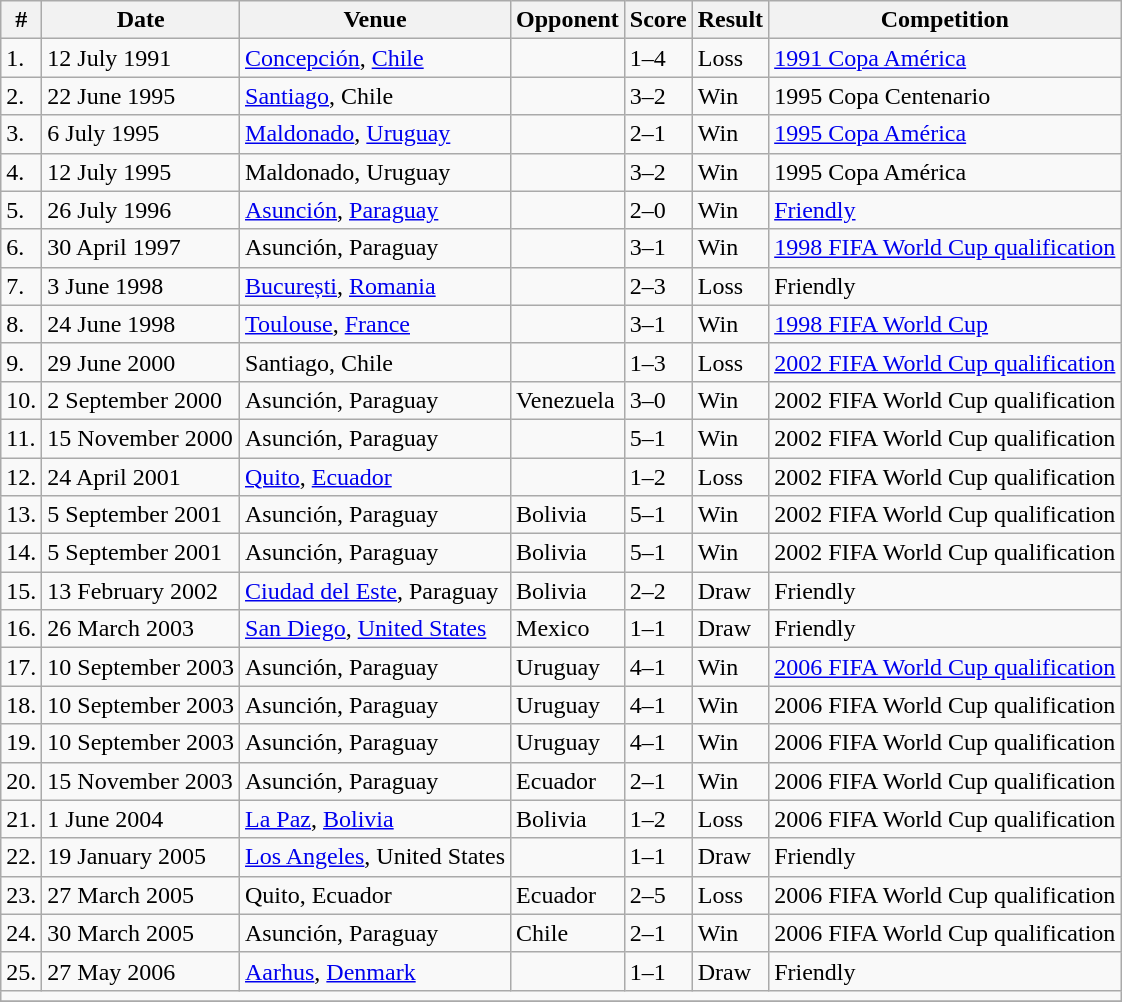<table class="wikitable">
<tr>
<th>#</th>
<th>Date</th>
<th>Venue</th>
<th>Opponent</th>
<th>Score</th>
<th>Result</th>
<th>Competition</th>
</tr>
<tr>
<td>1.</td>
<td>12 July 1991</td>
<td><a href='#'>Concepción</a>, <a href='#'>Chile</a></td>
<td></td>
<td>1–4</td>
<td>Loss</td>
<td><a href='#'>1991 Copa América</a></td>
</tr>
<tr>
<td>2.</td>
<td>22 June 1995</td>
<td><a href='#'>Santiago</a>, Chile</td>
<td></td>
<td>3–2</td>
<td>Win</td>
<td>1995 Copa Centenario</td>
</tr>
<tr>
<td>3.</td>
<td>6 July 1995</td>
<td><a href='#'>Maldonado</a>, <a href='#'>Uruguay</a></td>
<td></td>
<td>2–1</td>
<td>Win</td>
<td><a href='#'>1995 Copa América</a></td>
</tr>
<tr>
<td>4.</td>
<td>12 July 1995</td>
<td>Maldonado, Uruguay</td>
<td></td>
<td>3–2</td>
<td>Win</td>
<td>1995 Copa América</td>
</tr>
<tr>
<td>5.</td>
<td>26 July 1996</td>
<td><a href='#'>Asunción</a>, <a href='#'>Paraguay</a></td>
<td></td>
<td>2–0</td>
<td>Win</td>
<td><a href='#'>Friendly</a></td>
</tr>
<tr>
<td>6.</td>
<td>30 April 1997</td>
<td>Asunción, Paraguay</td>
<td></td>
<td>3–1</td>
<td>Win</td>
<td><a href='#'>1998 FIFA World Cup qualification</a></td>
</tr>
<tr>
<td>7.</td>
<td>3 June 1998</td>
<td><a href='#'>București</a>, <a href='#'>Romania</a></td>
<td></td>
<td>2–3</td>
<td>Loss</td>
<td>Friendly</td>
</tr>
<tr>
<td>8.</td>
<td>24 June 1998</td>
<td><a href='#'>Toulouse</a>, <a href='#'>France</a></td>
<td></td>
<td>3–1</td>
<td>Win</td>
<td><a href='#'>1998 FIFA World Cup</a></td>
</tr>
<tr>
<td>9.</td>
<td>29 June 2000</td>
<td>Santiago, Chile</td>
<td></td>
<td>1–3</td>
<td>Loss</td>
<td><a href='#'>2002 FIFA World Cup qualification</a></td>
</tr>
<tr>
<td>10.</td>
<td>2 September 2000</td>
<td>Asunción, Paraguay</td>
<td> Venezuela</td>
<td>3–0</td>
<td>Win</td>
<td>2002 FIFA World Cup qualification</td>
</tr>
<tr>
<td>11.</td>
<td>15 November 2000</td>
<td>Asunción, Paraguay</td>
<td></td>
<td>5–1</td>
<td>Win</td>
<td>2002 FIFA World Cup qualification</td>
</tr>
<tr>
<td>12.</td>
<td>24 April 2001</td>
<td><a href='#'>Quito</a>, <a href='#'>Ecuador</a></td>
<td></td>
<td>1–2</td>
<td>Loss</td>
<td>2002 FIFA World Cup qualification</td>
</tr>
<tr>
<td>13.</td>
<td>5 September 2001</td>
<td>Asunción, Paraguay</td>
<td> Bolivia</td>
<td>5–1</td>
<td>Win</td>
<td>2002 FIFA World Cup qualification</td>
</tr>
<tr>
<td>14.</td>
<td>5 September 2001</td>
<td>Asunción, Paraguay</td>
<td> Bolivia</td>
<td>5–1</td>
<td>Win</td>
<td>2002 FIFA World Cup qualification</td>
</tr>
<tr>
<td>15.</td>
<td>13 February 2002</td>
<td><a href='#'>Ciudad del Este</a>, Paraguay</td>
<td> Bolivia</td>
<td>2–2</td>
<td>Draw</td>
<td>Friendly</td>
</tr>
<tr>
<td>16.</td>
<td>26 March 2003</td>
<td><a href='#'>San Diego</a>, <a href='#'>United States</a></td>
<td> Mexico</td>
<td>1–1</td>
<td>Draw</td>
<td>Friendly</td>
</tr>
<tr>
<td>17.</td>
<td>10 September 2003</td>
<td>Asunción, Paraguay</td>
<td> Uruguay</td>
<td>4–1</td>
<td>Win</td>
<td><a href='#'>2006 FIFA World Cup qualification</a></td>
</tr>
<tr>
<td>18.</td>
<td>10 September 2003</td>
<td>Asunción, Paraguay</td>
<td> Uruguay</td>
<td>4–1</td>
<td>Win</td>
<td>2006 FIFA World Cup qualification</td>
</tr>
<tr>
<td>19.</td>
<td>10 September 2003</td>
<td>Asunción, Paraguay</td>
<td> Uruguay</td>
<td>4–1</td>
<td>Win</td>
<td>2006 FIFA World Cup qualification</td>
</tr>
<tr>
<td>20.</td>
<td>15 November 2003</td>
<td>Asunción, Paraguay</td>
<td> Ecuador</td>
<td>2–1</td>
<td>Win</td>
<td>2006 FIFA World Cup qualification</td>
</tr>
<tr>
<td>21.</td>
<td>1 June 2004</td>
<td><a href='#'>La Paz</a>, <a href='#'>Bolivia</a></td>
<td> Bolivia</td>
<td>1–2</td>
<td>Loss</td>
<td>2006 FIFA World Cup qualification</td>
</tr>
<tr>
<td>22.</td>
<td>19 January 2005</td>
<td><a href='#'>Los Angeles</a>, United States</td>
<td></td>
<td>1–1</td>
<td>Draw</td>
<td>Friendly</td>
</tr>
<tr>
<td>23.</td>
<td>27 March 2005</td>
<td>Quito, Ecuador</td>
<td> Ecuador</td>
<td>2–5</td>
<td>Loss</td>
<td>2006 FIFA World Cup qualification</td>
</tr>
<tr>
<td>24.</td>
<td>30 March 2005</td>
<td>Asunción, Paraguay</td>
<td> Chile</td>
<td>2–1</td>
<td>Win</td>
<td>2006 FIFA World Cup qualification</td>
</tr>
<tr>
<td>25.</td>
<td>27 May 2006</td>
<td><a href='#'>Aarhus</a>, <a href='#'>Denmark</a></td>
<td></td>
<td>1–1</td>
<td>Draw</td>
<td>Friendly</td>
</tr>
<tr>
<td colspan="25"></td>
</tr>
<tr>
</tr>
</table>
